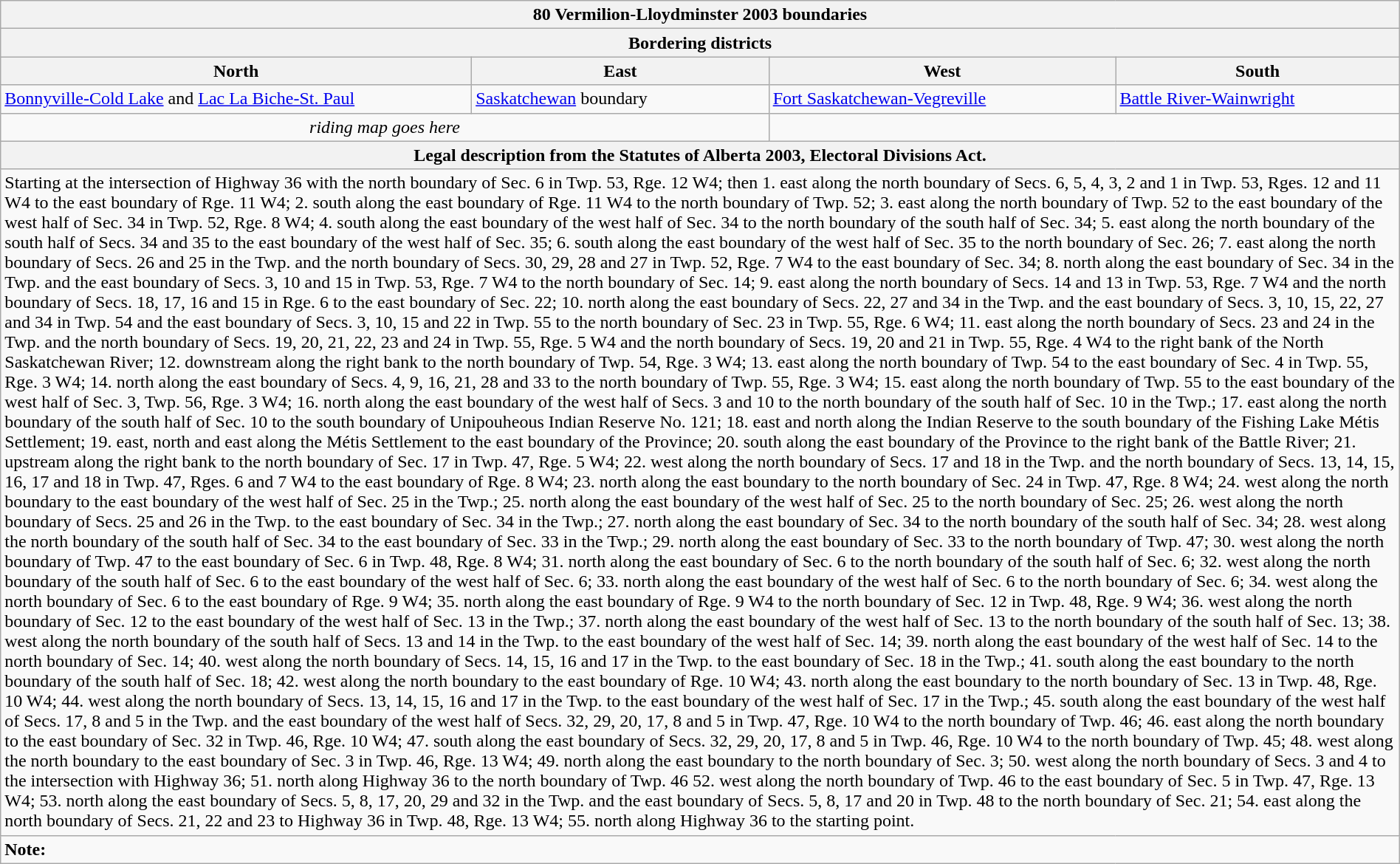<table class="wikitable collapsible collapsed" style="width:100%;">
<tr>
<th colspan=4>80 Vermilion-Lloydminster 2003 boundaries</th>
</tr>
<tr>
<th colspan=4>Bordering districts</th>
</tr>
<tr>
<th>North</th>
<th>East</th>
<th>West</th>
<th>South</th>
</tr>
<tr>
<td><a href='#'>Bonnyville-Cold Lake</a> and <a href='#'>Lac La Biche-St. Paul</a></td>
<td><a href='#'>Saskatchewan</a> boundary</td>
<td><a href='#'>Fort Saskatchewan-Vegreville</a></td>
<td><a href='#'>Battle River-Wainwright</a></td>
</tr>
<tr>
<td colspan=2 align=center><em>riding map goes here</em></td>
<td colspan=2 align=center></td>
</tr>
<tr>
<th colspan=4>Legal description from the Statutes of Alberta 2003, Electoral Divisions Act.</th>
</tr>
<tr>
<td colspan=4>Starting at the intersection of Highway 36 with the north boundary of Sec. 6 in Twp. 53, Rge. 12 W4; then 1. east along the north boundary of Secs. 6, 5, 4, 3, 2 and 1 in Twp. 53, Rges. 12 and 11 W4 to the east boundary of Rge. 11 W4; 2. south along the east boundary of Rge. 11 W4 to the north boundary of Twp. 52; 3. east along the north boundary of Twp. 52 to the east boundary of the west half of Sec. 34 in Twp. 52, Rge. 8 W4; 4. south along the east boundary of the west half of Sec. 34 to the north boundary of the south half of Sec. 34; 5. east along the north boundary of the south half of Secs. 34 and 35 to the east boundary of the west half of Sec. 35; 6. south along the east boundary of the west half of Sec. 35 to the north boundary of Sec. 26; 7. east along the north boundary of Secs. 26 and 25 in the Twp. and the north boundary of Secs. 30, 29, 28 and 27 in Twp. 52, Rge. 7 W4 to the east boundary of Sec. 34; 8. north along the east boundary of Sec. 34 in the Twp. and the east boundary of Secs. 3, 10 and 15 in Twp. 53, Rge. 7 W4 to the north boundary of Sec. 14; 9. east along the north boundary of Secs. 14 and 13 in Twp. 53, Rge. 7 W4 and the north boundary of Secs. 18, 17, 16 and 15 in Rge. 6 to the east boundary of Sec. 22; 10. north along the east boundary of Secs. 22, 27 and 34 in the Twp. and the east boundary of Secs. 3, 10, 15, 22, 27 and 34 in Twp. 54 and the east boundary of Secs. 3, 10, 15 and 22 in Twp. 55 to the north boundary of Sec. 23 in Twp. 55, Rge. 6 W4; 11. east along the north boundary of Secs. 23 and 24 in the Twp. and the north boundary of Secs. 19, 20, 21, 22, 23 and 24 in Twp. 55, Rge. 5 W4 and the north boundary of Secs. 19, 20 and 21 in Twp. 55, Rge. 4 W4 to the right bank of the North Saskatchewan River; 12. downstream along the right bank to the north boundary of Twp. 54, Rge. 3 W4; 13. east along the north boundary of Twp. 54 to the east boundary of Sec. 4 in Twp. 55, Rge. 3 W4; 14. north along the east boundary of Secs. 4, 9, 16, 21, 28 and 33 to the north boundary of Twp. 55, Rge. 3 W4; 15. east along the north boundary of Twp. 55 to the east boundary of the west half of Sec. 3, Twp. 56, Rge. 3 W4; 16. north along the east boundary of the west half of Secs. 3 and 10 to the north boundary of the south half of Sec. 10 in the Twp.; 17. east along the north boundary of the south half of Sec. 10 to the south boundary of Unipouheous Indian Reserve No. 121; 18. east and north along the Indian Reserve to the south boundary of the Fishing Lake Métis Settlement; 19. east, north and east along the Métis Settlement to the east boundary of the Province; 20. south along the east boundary of the Province to the right bank of the Battle River; 21. upstream along the right bank to the north boundary of Sec. 17 in Twp. 47, Rge. 5 W4; 22. west along the north boundary of Secs. 17 and 18 in the Twp. and the north boundary of Secs. 13, 14, 15, 16, 17 and 18 in Twp. 47, Rges. 6 and 7 W4 to the east boundary of Rge. 8 W4; 23. north along the east boundary to the north boundary of Sec. 24 in Twp. 47, Rge. 8 W4; 24. west along the north boundary to the east boundary of the west half of Sec. 25 in the Twp.; 25. north along the east boundary of the west half of Sec. 25 to the north boundary of Sec. 25; 26. west along the north boundary of Secs. 25 and 26 in the Twp. to the east boundary of Sec. 34 in the Twp.; 27. north along the east boundary of Sec. 34 to the north boundary of the south half of Sec. 34; 28. west along the north boundary of the south half of Sec. 34 to the east boundary of Sec. 33 in the Twp.; 29. north along the east boundary of Sec. 33 to the north boundary of Twp. 47; 30. west along the north boundary of Twp. 47 to the east boundary of Sec. 6 in Twp. 48, Rge. 8 W4; 31. north along the east boundary of Sec. 6 to the north boundary of the south half of Sec. 6; 32. west along the north boundary of the south half of Sec. 6 to the east boundary of the west half of Sec. 6; 33. north along the east boundary of the west half of Sec. 6 to the north boundary of Sec. 6; 34. west along the north boundary of Sec. 6 to the east boundary of Rge. 9 W4; 35. north along the east boundary of Rge. 9 W4 to the north boundary of Sec. 12 in Twp. 48, Rge. 9 W4; 36. west along the north boundary of Sec. 12 to the east boundary of the west half of Sec. 13 in the Twp.; 37. north along the east boundary of the west half of Sec. 13 to the north boundary of the south half of Sec. 13; 38. west along the north boundary of the south half of Secs. 13 and 14 in the Twp. to the east boundary of the west half of Sec. 14; 39. north along the east boundary of the west half of Sec. 14 to the north boundary of Sec. 14; 40. west along the north boundary of Secs. 14, 15, 16 and 17 in the Twp. to the east boundary of Sec. 18 in the Twp.; 41. south along the east boundary to the north boundary of the south half of Sec. 18; 42. west along the north boundary to the east boundary of Rge. 10 W4; 43. north along the east boundary to the north boundary of Sec. 13 in Twp. 48, Rge. 10 W4; 44. west along the north boundary of Secs. 13, 14, 15, 16 and 17 in the Twp. to the east boundary of the west half of Sec. 17 in the Twp.; 45. south along the east boundary of the west half of Secs. 17, 8 and 5 in the Twp. and the east boundary of the west half of Secs. 32, 29, 20, 17, 8 and 5 in Twp. 47, Rge. 10 W4 to the north boundary of Twp. 46; 46. east along the north boundary to the east boundary of Sec. 32 in Twp. 46, Rge. 10 W4; 47. south along the east boundary of Secs. 32, 29, 20, 17, 8 and 5 in Twp. 46, Rge. 10 W4 to the north boundary of Twp. 45; 48. west along the north boundary to the east boundary of Sec. 3 in Twp. 46, Rge. 13 W4; 49. north along the east boundary to the north boundary of Sec. 3; 50. west along the north boundary of Secs. 3 and 4 to the intersection with Highway 36; 51. north along Highway 36 to the north boundary of Twp. 46 52. west along the north boundary of Twp. 46 to the east boundary of Sec. 5 in Twp. 47, Rge. 13 W4; 53. north along the east boundary of Secs. 5, 8, 17, 20, 29 and 32 in the Twp. and the east  boundary of Secs. 5, 8, 17 and 20 in Twp. 48 to the north boundary of Sec. 21; 54. east along the north boundary of Secs. 21, 22 and 23 to Highway 36 in Twp. 48, Rge. 13 W4; 55. north along Highway 36 to the starting point.</td>
</tr>
<tr>
<td colspan=4><strong>Note:</strong></td>
</tr>
</table>
